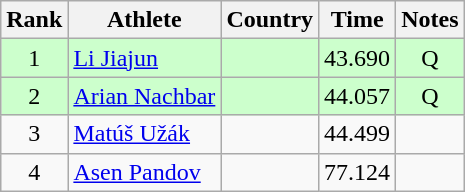<table class="wikitable sortable" style="text-align:center">
<tr>
<th>Rank</th>
<th>Athlete</th>
<th>Country</th>
<th>Time</th>
<th>Notes</th>
</tr>
<tr bgcolor=ccffcc>
<td>1</td>
<td align=left><a href='#'>Li Jiajun</a></td>
<td align=left></td>
<td>43.690</td>
<td>Q</td>
</tr>
<tr bgcolor=ccffcc>
<td>2</td>
<td align=left><a href='#'>Arian Nachbar</a></td>
<td align=left></td>
<td>44.057</td>
<td>Q</td>
</tr>
<tr>
<td>3</td>
<td align=left><a href='#'>Matúš Užák</a></td>
<td align=left></td>
<td>44.499</td>
<td></td>
</tr>
<tr>
<td>4</td>
<td align=left><a href='#'>Asen Pandov</a></td>
<td align=left></td>
<td>77.124</td>
<td></td>
</tr>
</table>
